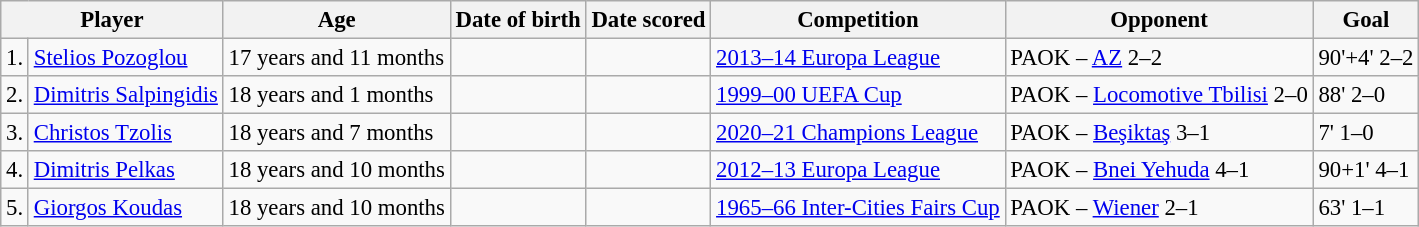<table class="wikitable" style="text-align: left; font-size:95%">
<tr>
<th colspan=2>Player</th>
<th>Age</th>
<th>Date of birth</th>
<th>Date scored</th>
<th>Competition</th>
<th>Opponent</th>
<th>Goal</th>
</tr>
<tr>
<td>1.</td>
<td> <a href='#'>Stelios Pozoglou</a></td>
<td>17 years and 11 months</td>
<td></td>
<td></td>
<td><a href='#'>2013–14 Europa League</a></td>
<td>PAOK – <a href='#'>AZ</a>  2–2</td>
<td>90'+4' 2–2</td>
</tr>
<tr>
<td>2.</td>
<td> <a href='#'>Dimitris Salpingidis</a></td>
<td>18 years and 1 months</td>
<td></td>
<td></td>
<td><a href='#'>1999–00 UEFA Cup</a></td>
<td>PAOK – <a href='#'>Locomotive Tbilisi</a>  2–0</td>
<td>88' 2–0</td>
</tr>
<tr>
<td>3.</td>
<td> <a href='#'>Christos Tzolis</a></td>
<td>18 years and 7 months</td>
<td></td>
<td></td>
<td><a href='#'>2020–21 Champions League</a></td>
<td>PAOK – <a href='#'>Beşiktaş</a>  3–1</td>
<td>7' 1–0</td>
</tr>
<tr>
<td>4.</td>
<td> <a href='#'>Dimitris Pelkas</a></td>
<td>18 years and 10 months</td>
<td></td>
<td></td>
<td><a href='#'>2012–13 Europa League</a></td>
<td>PAOK – <a href='#'>Bnei Yehuda</a>  4–1</td>
<td>90+1' 4–1</td>
</tr>
<tr>
<td>5.</td>
<td> <a href='#'>Giorgos Koudas</a></td>
<td>18 years and 10 months</td>
<td></td>
<td></td>
<td><a href='#'>1965–66 Inter-Cities Fairs Cup</a></td>
<td>PAOK – <a href='#'>Wiener</a> 2–1</td>
<td>63' 1–1</td>
</tr>
</table>
